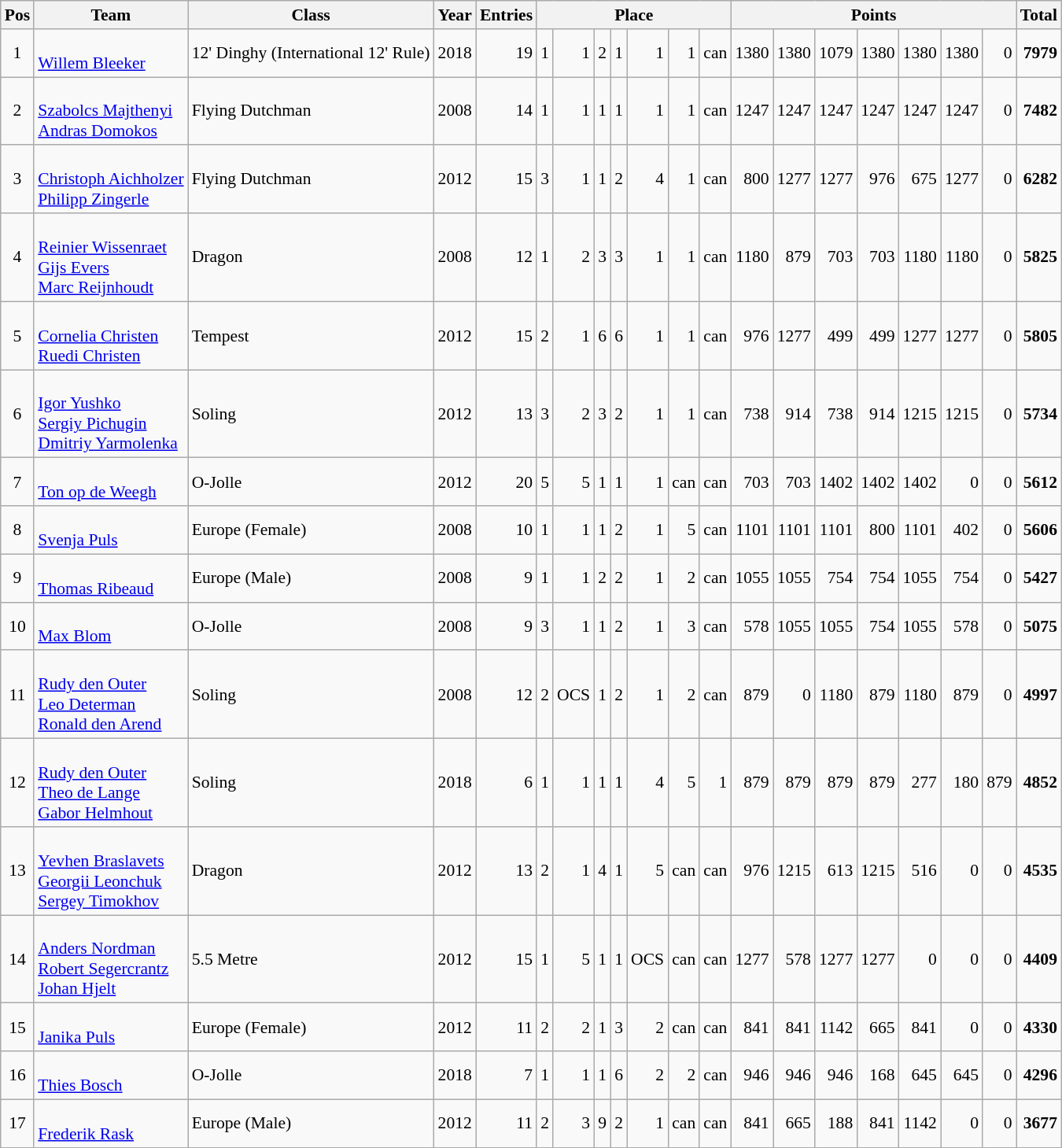<table class="wikitable" style="text-align:right; font-size:90%">
<tr>
<th>Pos</th>
<th>Team</th>
<th>Class</th>
<th>Year</th>
<th>Entries</th>
<th colspan=7>Place</th>
<th colspan=7>Points</th>
<th>Total</th>
</tr>
<tr>
<td align=center>1</td>
<td align=left><br><a href='#'>Willem Bleeker</a></td>
<td align=left>12' Dinghy (International 12' Rule)</td>
<td>2018</td>
<td>19</td>
<td>1</td>
<td>1</td>
<td>2</td>
<td>1</td>
<td>1</td>
<td>1</td>
<td>can</td>
<td>1380</td>
<td>1380</td>
<td>1079</td>
<td>1380</td>
<td>1380</td>
<td>1380</td>
<td>0</td>
<td><strong>7979</strong></td>
</tr>
<tr>
<td align=center>2</td>
<td align=left><br><a href='#'>Szabolcs Majthenyi</a><br><a href='#'>Andras Domokos</a></td>
<td align=left>Flying Dutchman</td>
<td>2008</td>
<td>14</td>
<td>1</td>
<td>1</td>
<td>1</td>
<td>1</td>
<td>1</td>
<td>1</td>
<td>can</td>
<td>1247</td>
<td>1247</td>
<td>1247</td>
<td>1247</td>
<td>1247</td>
<td>1247</td>
<td>0</td>
<td><strong>7482</strong></td>
</tr>
<tr>
<td align=center>3</td>
<td align=left><br><a href='#'>Christoph Aichholzer</a><br><a href='#'>Philipp Zingerle</a></td>
<td align=left>Flying Dutchman</td>
<td>2012</td>
<td>15</td>
<td>3</td>
<td>1</td>
<td>1</td>
<td>2</td>
<td>4</td>
<td>1</td>
<td>can</td>
<td>800</td>
<td>1277</td>
<td>1277</td>
<td>976</td>
<td>675</td>
<td>1277</td>
<td>0</td>
<td><strong>6282</strong></td>
</tr>
<tr>
<td align=center>4</td>
<td align=left><br><a href='#'>Reinier Wissenraet</a><br><a href='#'>Gijs Evers</a><br><a href='#'>Marc Reijnhoudt</a></td>
<td align=left>Dragon</td>
<td>2008</td>
<td>12</td>
<td>1</td>
<td>2</td>
<td>3</td>
<td>3</td>
<td>1</td>
<td>1</td>
<td>can</td>
<td>1180</td>
<td>879</td>
<td>703</td>
<td>703</td>
<td>1180</td>
<td>1180</td>
<td>0</td>
<td><strong>5825</strong></td>
</tr>
<tr>
<td align=center>5</td>
<td align=left><br><a href='#'>Cornelia Christen</a><br><a href='#'>Ruedi Christen</a></td>
<td align=left>Tempest</td>
<td>2012</td>
<td>15</td>
<td>2</td>
<td>1</td>
<td>6</td>
<td>6</td>
<td>1</td>
<td>1</td>
<td>can</td>
<td>976</td>
<td>1277</td>
<td>499</td>
<td>499</td>
<td>1277</td>
<td>1277</td>
<td>0</td>
<td><strong>5805</strong></td>
</tr>
<tr>
<td align=center>6</td>
<td align=left><br><a href='#'>Igor Yushko</a><br><a href='#'>Sergiy Pichugin</a><br><a href='#'>Dmitriy Yarmolenka</a></td>
<td align=left>Soling</td>
<td>2012</td>
<td>13</td>
<td>3</td>
<td>2</td>
<td>3</td>
<td>2</td>
<td>1</td>
<td>1</td>
<td>can</td>
<td>738</td>
<td>914</td>
<td>738</td>
<td>914</td>
<td>1215</td>
<td>1215</td>
<td>0</td>
<td><strong>5734</strong></td>
</tr>
<tr>
<td align=center>7</td>
<td align=left><br><a href='#'>Ton op de Weegh</a></td>
<td align=left>O-Jolle</td>
<td>2012</td>
<td>20</td>
<td>5</td>
<td>5</td>
<td>1</td>
<td>1</td>
<td>1</td>
<td>can</td>
<td>can</td>
<td>703</td>
<td>703</td>
<td>1402</td>
<td>1402</td>
<td>1402</td>
<td>0</td>
<td>0</td>
<td><strong>5612</strong></td>
</tr>
<tr>
<td align=center>8</td>
<td align=left><br><a href='#'>Svenja Puls</a></td>
<td align=left>Europe (Female)</td>
<td>2008</td>
<td>10</td>
<td>1</td>
<td>1</td>
<td>1</td>
<td>2</td>
<td>1</td>
<td>5</td>
<td>can</td>
<td>1101</td>
<td>1101</td>
<td>1101</td>
<td>800</td>
<td>1101</td>
<td>402</td>
<td>0</td>
<td><strong>5606</strong></td>
</tr>
<tr>
<td align=center>9</td>
<td align=left><br><a href='#'>Thomas Ribeaud</a></td>
<td align=left>Europe (Male)</td>
<td>2008</td>
<td>9</td>
<td>1</td>
<td>1</td>
<td>2</td>
<td>2</td>
<td>1</td>
<td>2</td>
<td>can</td>
<td>1055</td>
<td>1055</td>
<td>754</td>
<td>754</td>
<td>1055</td>
<td>754</td>
<td>0</td>
<td><strong>5427</strong></td>
</tr>
<tr>
<td align=center>10</td>
<td align=left><br><a href='#'>Max Blom</a></td>
<td align=left>O-Jolle</td>
<td>2008</td>
<td>9</td>
<td>3</td>
<td>1</td>
<td>1</td>
<td>2</td>
<td>1</td>
<td>3</td>
<td>can</td>
<td>578</td>
<td>1055</td>
<td>1055</td>
<td>754</td>
<td>1055</td>
<td>578</td>
<td>0</td>
<td><strong>5075</strong></td>
</tr>
<tr>
<td align=center>11</td>
<td align=left><br><a href='#'>Rudy den Outer</a><br><a href='#'>Leo Determan</a><br><a href='#'>Ronald den Arend</a></td>
<td align=left>Soling</td>
<td>2008</td>
<td>12</td>
<td>2</td>
<td>OCS</td>
<td>1</td>
<td>2</td>
<td>1</td>
<td>2</td>
<td>can</td>
<td>879</td>
<td>0</td>
<td>1180</td>
<td>879</td>
<td>1180</td>
<td>879</td>
<td>0</td>
<td><strong>4997</strong></td>
</tr>
<tr>
<td align=center>12</td>
<td align=left><br><a href='#'>Rudy den Outer</a><br><a href='#'>Theo de Lange</a><br><a href='#'>Gabor Helmhout</a></td>
<td align=left>Soling</td>
<td>2018</td>
<td>6</td>
<td>1</td>
<td>1</td>
<td>1</td>
<td>1</td>
<td>4</td>
<td>5</td>
<td>1</td>
<td>879</td>
<td>879</td>
<td>879</td>
<td>879</td>
<td>277</td>
<td>180</td>
<td>879</td>
<td><strong>4852</strong></td>
</tr>
<tr>
<td align=center>13</td>
<td align=left><br><a href='#'>Yevhen Braslavets</a><br><a href='#'>Georgii Leonchuk</a><br><a href='#'>Sergey Timokhov</a></td>
<td align=left>Dragon</td>
<td>2012</td>
<td>13</td>
<td>2</td>
<td>1</td>
<td>4</td>
<td>1</td>
<td>5</td>
<td>can</td>
<td>can</td>
<td>976</td>
<td>1215</td>
<td>613</td>
<td>1215</td>
<td>516</td>
<td>0</td>
<td>0</td>
<td><strong>4535</strong></td>
</tr>
<tr>
<td align=center>14</td>
<td align=left><br><a href='#'>Anders Nordman</a><br><a href='#'>Robert Segercrantz</a><br><a href='#'>Johan Hjelt</a></td>
<td align=left>5.5 Metre</td>
<td>2012</td>
<td>15</td>
<td>1</td>
<td>5</td>
<td>1</td>
<td>1</td>
<td>OCS</td>
<td>can</td>
<td>can</td>
<td>1277</td>
<td>578</td>
<td>1277</td>
<td>1277</td>
<td>0</td>
<td>0</td>
<td>0</td>
<td><strong>4409</strong></td>
</tr>
<tr>
<td align=center>15</td>
<td align=left><br><a href='#'>Janika Puls</a></td>
<td align=left>Europe (Female)</td>
<td>2012</td>
<td>11</td>
<td>2</td>
<td>2</td>
<td>1</td>
<td>3</td>
<td>2</td>
<td>can</td>
<td>can</td>
<td>841</td>
<td>841</td>
<td>1142</td>
<td>665</td>
<td>841</td>
<td>0</td>
<td>0</td>
<td><strong>4330</strong></td>
</tr>
<tr>
<td align=center>16</td>
<td align=left><br><a href='#'>Thies Bosch</a></td>
<td align=left>O-Jolle</td>
<td>2018</td>
<td>7</td>
<td>1</td>
<td>1</td>
<td>1</td>
<td>6</td>
<td>2</td>
<td>2</td>
<td>can</td>
<td>946</td>
<td>946</td>
<td>946</td>
<td>168</td>
<td>645</td>
<td>645</td>
<td>0</td>
<td><strong>4296</strong></td>
</tr>
<tr>
<td align=center>17</td>
<td align=left><br><a href='#'>Frederik Rask</a></td>
<td align=left>Europe (Male)</td>
<td>2012</td>
<td>11</td>
<td>2</td>
<td>3</td>
<td>9</td>
<td>2</td>
<td>1</td>
<td>can</td>
<td>can</td>
<td>841</td>
<td>665</td>
<td>188</td>
<td>841</td>
<td>1142</td>
<td>0</td>
<td>0</td>
<td><strong>3677</strong></td>
</tr>
</table>
